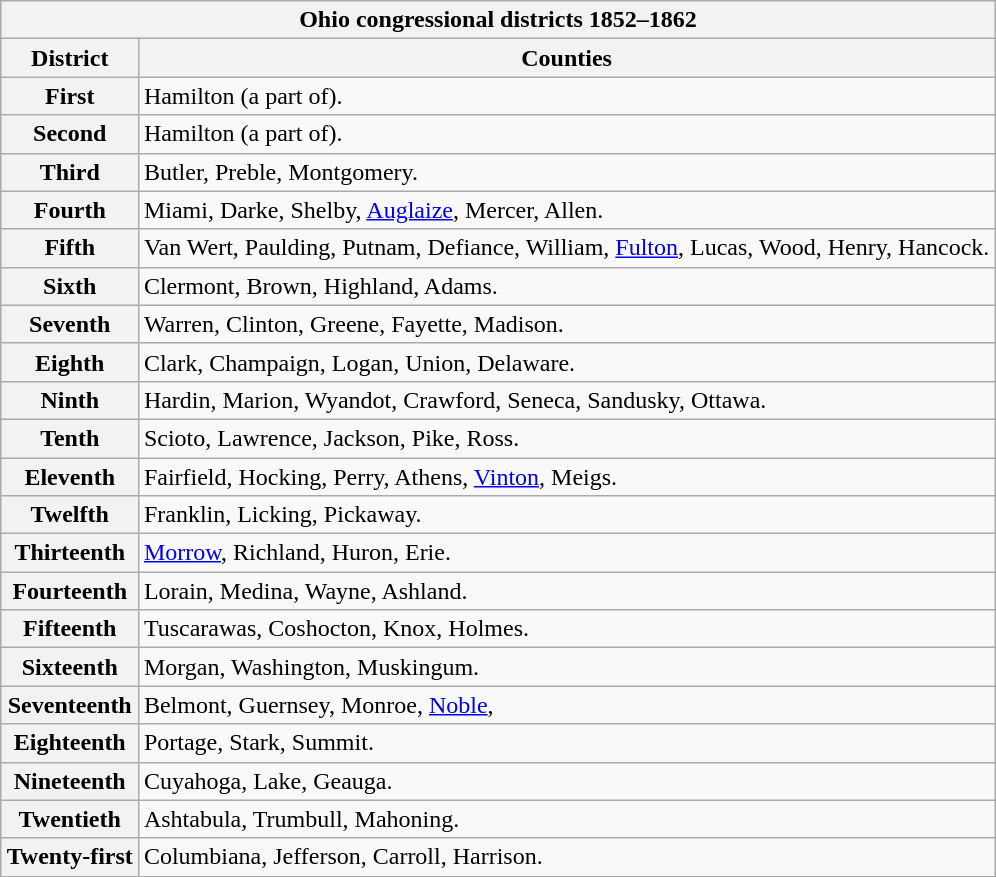<table class="wikitable" style="margin: 1em auto 1em auto">
<tr>
<th colspan=2>Ohio congressional districts 1852–1862</th>
</tr>
<tr>
<th>District</th>
<th>Counties</th>
</tr>
<tr>
<th>First</th>
<td>Hamilton (a part of).</td>
</tr>
<tr>
<th>Second</th>
<td>Hamilton (a part of).</td>
</tr>
<tr>
<th>Third</th>
<td>Butler, Preble, Montgomery.</td>
</tr>
<tr>
<th>Fourth</th>
<td>Miami, Darke, Shelby, <a href='#'>Auglaize</a>, Mercer, Allen.</td>
</tr>
<tr>
<th>Fifth</th>
<td>Van Wert, Paulding, Putnam, Defiance, William, <a href='#'>Fulton</a>, Lucas, Wood, Henry, Hancock.</td>
</tr>
<tr>
<th>Sixth</th>
<td>Clermont, Brown, Highland, Adams.</td>
</tr>
<tr>
<th>Seventh</th>
<td>Warren, Clinton, Greene, Fayette, Madison.</td>
</tr>
<tr>
<th>Eighth</th>
<td>Clark, Champaign, Logan, Union, Delaware.</td>
</tr>
<tr>
<th>Ninth</th>
<td>Hardin, Marion, Wyandot, Crawford, Seneca, Sandusky, Ottawa.</td>
</tr>
<tr>
<th>Tenth</th>
<td>Scioto, Lawrence, Jackson, Pike, Ross.</td>
</tr>
<tr>
<th>Eleventh</th>
<td>Fairfield, Hocking, Perry, Athens, <a href='#'>Vinton</a>, Meigs.</td>
</tr>
<tr>
<th>Twelfth</th>
<td>Franklin, Licking, Pickaway.</td>
</tr>
<tr>
<th>Thirteenth</th>
<td><a href='#'>Morrow</a>, Richland, Huron, Erie.</td>
</tr>
<tr>
<th>Fourteenth</th>
<td>Lorain, Medina, Wayne, Ashland.</td>
</tr>
<tr>
<th>Fifteenth</th>
<td>Tuscarawas, Coshocton, Knox, Holmes.</td>
</tr>
<tr>
<th>Sixteenth</th>
<td>Morgan, Washington, Muskingum.</td>
</tr>
<tr>
<th>Seventeenth</th>
<td>Belmont, Guernsey, Monroe, <a href='#'>Noble</a>,</td>
</tr>
<tr>
<th>Eighteenth</th>
<td>Portage, Stark, Summit.</td>
</tr>
<tr>
<th>Nineteenth</th>
<td>Cuyahoga, Lake, Geauga.</td>
</tr>
<tr>
<th>Twentieth</th>
<td>Ashtabula, Trumbull, Mahoning.</td>
</tr>
<tr>
<th>Twenty-first</th>
<td>Columbiana, Jefferson, Carroll, Harrison.</td>
</tr>
</table>
